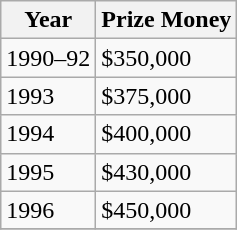<table class="wikitable">
<tr>
<th>Year</th>
<th>Prize Money</th>
</tr>
<tr>
<td>1990–92</td>
<td>$350,000</td>
</tr>
<tr>
<td>1993</td>
<td>$375,000</td>
</tr>
<tr>
<td>1994</td>
<td>$400,000</td>
</tr>
<tr>
<td>1995</td>
<td>$430,000</td>
</tr>
<tr>
<td>1996</td>
<td>$450,000</td>
</tr>
<tr>
</tr>
</table>
